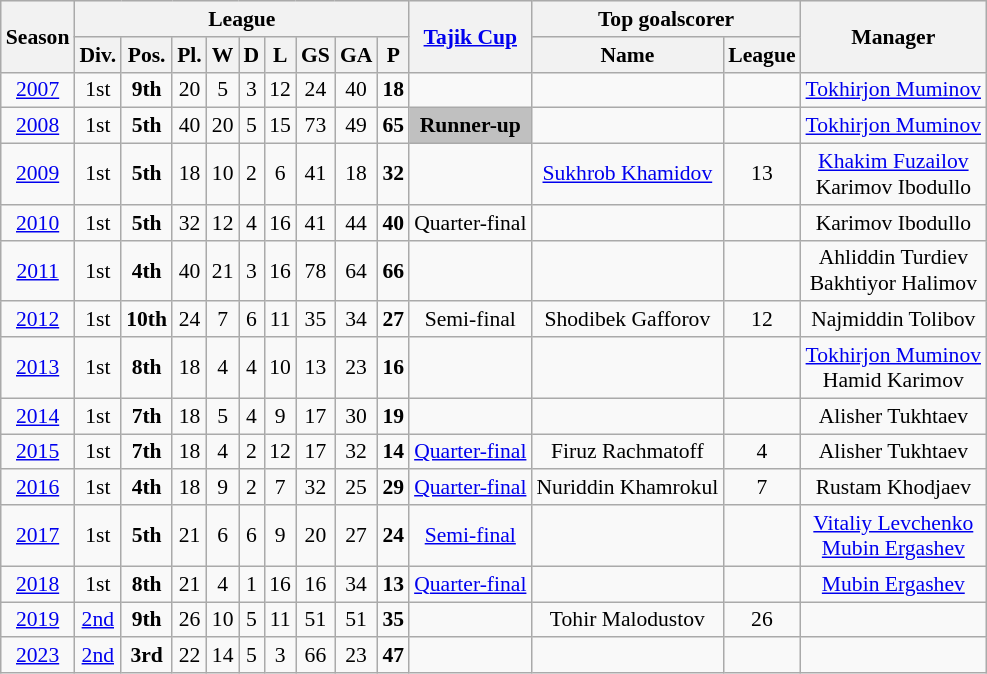<table class="wikitable mw-collapsible mw-collapsed" align=center cellspacing="0" cellpadding="3" style="border:1px solid #AAAAAA;font-size:90%">
<tr style="background:#efefef;">
<th rowspan="2">Season</th>
<th colspan="9">League</th>
<th rowspan="2"><a href='#'>Tajik Cup</a></th>
<th colspan="2">Top goalscorer</th>
<th rowspan="2">Manager</th>
</tr>
<tr>
<th>Div.</th>
<th>Pos.</th>
<th>Pl.</th>
<th>W</th>
<th>D</th>
<th>L</th>
<th>GS</th>
<th>GA</th>
<th>P</th>
<th>Name</th>
<th>League</th>
</tr>
<tr>
<td align=center><a href='#'>2007</a></td>
<td align=center>1st</td>
<td align=center><strong>9th</strong></td>
<td align=center>20</td>
<td align=center>5</td>
<td align=center>3</td>
<td align=center>12</td>
<td align=center>24</td>
<td align=center>40</td>
<td align=center><strong>18</strong></td>
<td align=center></td>
<td align=center></td>
<td align=center></td>
<td align=center> <a href='#'>Tokhirjon Muminov</a></td>
</tr>
<tr>
<td align=center><a href='#'>2008</a></td>
<td align=center>1st</td>
<td align=center><strong>5th</strong></td>
<td align=center>40</td>
<td align=center>20</td>
<td align=center>5</td>
<td align=center>15</td>
<td align=center>73</td>
<td align=center>49</td>
<td align=center><strong>65</strong></td>
<td style="text-align:center; background:silver;"><strong>Runner-up</strong></td>
<td align=center></td>
<td align=center></td>
<td align=center> <a href='#'>Tokhirjon Muminov</a></td>
</tr>
<tr>
<td align=center><a href='#'>2009</a></td>
<td align=center>1st</td>
<td align=center><strong>5th</strong></td>
<td align=center>18</td>
<td align=center>10</td>
<td align=center>2</td>
<td align=center>6</td>
<td align=center>41</td>
<td align=center>18</td>
<td align=center><strong>32</strong></td>
<td align=center></td>
<td align=center> <a href='#'>Sukhrob Khamidov</a></td>
<td align=center>13</td>
<td align=center> <a href='#'>Khakim Fuzailov</a> <br>  Karimov Ibodullo</td>
</tr>
<tr>
<td align=center><a href='#'>2010</a></td>
<td align=center>1st</td>
<td align=center><strong>5th</strong></td>
<td align=center>32</td>
<td align=center>12</td>
<td align=center>4</td>
<td align=center>16</td>
<td align=center>41</td>
<td align=center>44</td>
<td align=center><strong>40</strong></td>
<td align=center>Quarter-final</td>
<td align=center></td>
<td align=center></td>
<td align=center> Karimov Ibodullo</td>
</tr>
<tr>
<td align=center><a href='#'>2011</a></td>
<td align=center>1st</td>
<td align=center><strong>4th</strong></td>
<td align=center>40</td>
<td align=center>21</td>
<td align=center>3</td>
<td align=center>16</td>
<td align=center>78</td>
<td align=center>64</td>
<td align=center><strong>66</strong></td>
<td align=center></td>
<td align=center></td>
<td align=center></td>
<td align=center> Ahliddin Turdiev <br>  Bakhtiyor Halimov</td>
</tr>
<tr>
<td align=center><a href='#'>2012</a></td>
<td align=center>1st</td>
<td align=center><strong>10th</strong></td>
<td align=center>24</td>
<td align=center>7</td>
<td align=center>6</td>
<td align=center>11</td>
<td align=center>35</td>
<td align=center>34</td>
<td align=center><strong>27</strong></td>
<td align=center>Semi-final</td>
<td align=center> Shodibek Gafforov</td>
<td align=center>12</td>
<td align=center> Najmiddin Tolibov</td>
</tr>
<tr>
<td align=center><a href='#'>2013</a></td>
<td align=center>1st</td>
<td align=center><strong>8th</strong></td>
<td align=center>18</td>
<td align=center>4</td>
<td align=center>4</td>
<td align=center>10</td>
<td align=center>13</td>
<td align=center>23</td>
<td align=center><strong>16</strong></td>
<td align=center></td>
<td align=center></td>
<td align=center></td>
<td align=center> <a href='#'>Tokhirjon Muminov</a> <br>  Hamid Karimov</td>
</tr>
<tr>
<td align=center><a href='#'>2014</a></td>
<td align=center>1st</td>
<td align=center><strong>7th</strong></td>
<td align=center>18</td>
<td align=center>5</td>
<td align=center>4</td>
<td align=center>9</td>
<td align=center>17</td>
<td align=center>30</td>
<td align=center><strong>19</strong></td>
<td align=center></td>
<td align=center></td>
<td align=center></td>
<td align=center> Alisher Tukhtaev</td>
</tr>
<tr>
<td align=center><a href='#'>2015</a></td>
<td align=center>1st</td>
<td align=center><strong>7th</strong></td>
<td align=center>18</td>
<td align=center>4</td>
<td align=center>2</td>
<td align=center>12</td>
<td align=center>17</td>
<td align=center>32</td>
<td align=center><strong>14</strong></td>
<td align=center><a href='#'>Quarter-final</a></td>
<td align=center> Firuz Rachmatoff</td>
<td align=center>4</td>
<td align=center> Alisher Tukhtaev</td>
</tr>
<tr>
<td align=center><a href='#'>2016</a></td>
<td align=center>1st</td>
<td align=center><strong>4th</strong></td>
<td align=center>18</td>
<td align=center>9</td>
<td align=center>2</td>
<td align=center>7</td>
<td align=center>32</td>
<td align=center>25</td>
<td align=center><strong>29</strong></td>
<td align=center><a href='#'>Quarter-final</a></td>
<td align=center> Nuriddin Khamrokul</td>
<td align=center>7</td>
<td align=center> Rustam Khodjaev</td>
</tr>
<tr>
<td align=center><a href='#'>2017</a></td>
<td align=center>1st</td>
<td align=center><strong>5th</strong></td>
<td align=center>21</td>
<td align=center>6</td>
<td align=center>6</td>
<td align=center>9</td>
<td align=center>20</td>
<td align=center>27</td>
<td align=center><strong>24</strong></td>
<td align=center><a href='#'>Semi-final</a></td>
<td align=center></td>
<td align=center></td>
<td align=center> <a href='#'>Vitaliy Levchenko</a> <br>  <a href='#'>Mubin Ergashev</a></td>
</tr>
<tr>
<td align=center><a href='#'>2018</a></td>
<td align=center>1st</td>
<td align=center><strong>8th</strong></td>
<td align=center>21</td>
<td align=center>4</td>
<td align=center>1</td>
<td align=center>16</td>
<td align=center>16</td>
<td align=center>34</td>
<td align=center><strong>13</strong></td>
<td align=center><a href='#'>Quarter-final</a></td>
<td align=center></td>
<td align=center></td>
<td align=center> <a href='#'>Mubin Ergashev</a></td>
</tr>
<tr>
<td align=center><a href='#'>2019</a></td>
<td align=center><a href='#'>2nd</a></td>
<td align=center><strong>9th</strong></td>
<td align=center>26</td>
<td align=center>10</td>
<td align=center>5</td>
<td align=center>11</td>
<td align=center>51</td>
<td align=center>51</td>
<td align=center><strong>35</strong></td>
<td align=center></td>
<td align=center> Tohir Malodustov</td>
<td align=center>26</td>
<td align=center></td>
</tr>
<tr>
<td align=center><a href='#'>2023</a></td>
<td align=center><a href='#'>2nd</a></td>
<td style="text-align:center;"><strong>3rd</strong></td>
<td align=center>22</td>
<td align=center>14</td>
<td align=center>5</td>
<td align=center>3</td>
<td align=center>66</td>
<td align=center>23</td>
<td align=center><strong>47</strong></td>
<td align=center></td>
<td align=center></td>
<td align=center></td>
<td align=center></td>
</tr>
</table>
